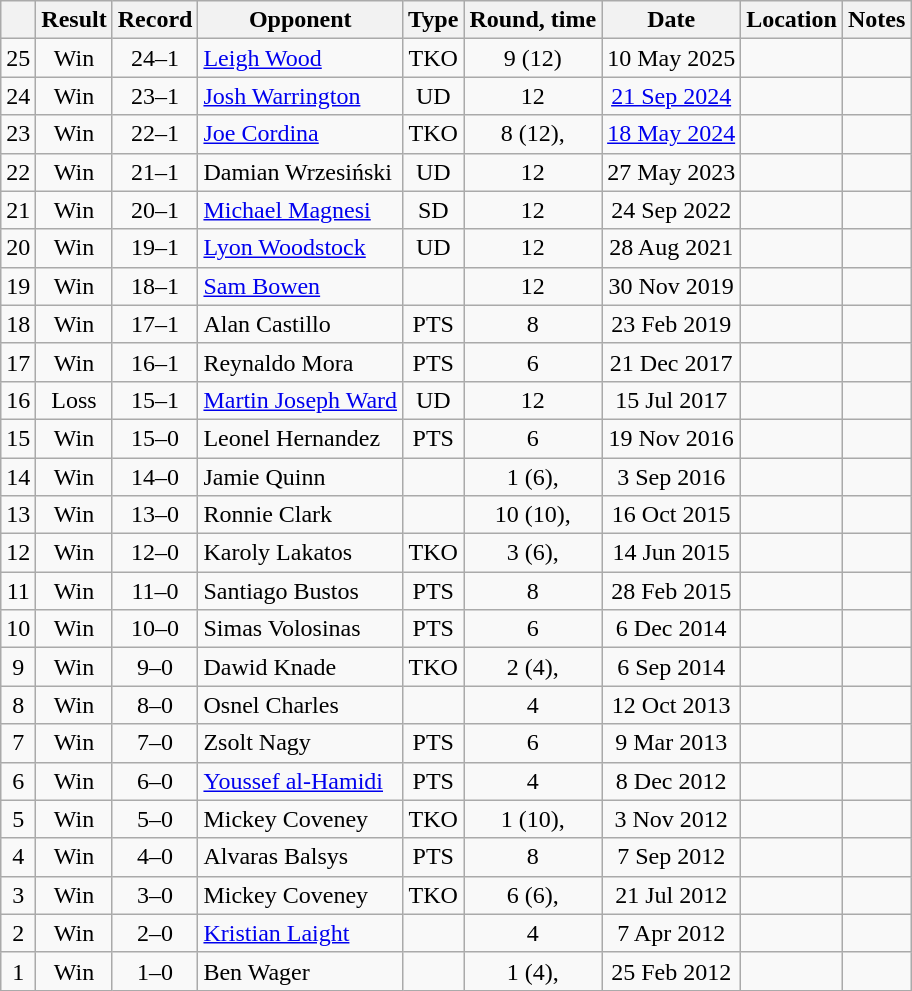<table class=wikitable style=text-align:center>
<tr>
<th></th>
<th>Result</th>
<th>Record</th>
<th>Opponent</th>
<th>Type</th>
<th>Round, time</th>
<th>Date</th>
<th>Location</th>
<th>Notes</th>
</tr>
<tr>
<td>25</td>
<td>Win</td>
<td>24–1</td>
<td align=left><a href='#'>Leigh Wood</a></td>
<td>TKO</td>
<td>9 (12)</td>
<td>10 May 2025</td>
<td align=left></td>
<td align=left></td>
</tr>
<tr>
<td>24</td>
<td>Win</td>
<td>23–1</td>
<td align=left><a href='#'>Josh Warrington</a></td>
<td>UD</td>
<td>12</td>
<td><a href='#'>21 Sep 2024</a></td>
<td align=left></td>
<td align=left></td>
</tr>
<tr>
<td>23</td>
<td>Win</td>
<td>22–1</td>
<td align=left><a href='#'>Joe Cordina</a></td>
<td>TKO</td>
<td>8 (12), </td>
<td><a href='#'>18 May 2024</a></td>
<td align=left></td>
<td align=left></td>
</tr>
<tr>
<td>22</td>
<td>Win</td>
<td>21–1</td>
<td align=left>Damian Wrzesiński</td>
<td>UD</td>
<td>12</td>
<td>27 May 2023</td>
<td align=left></td>
<td align=left></td>
</tr>
<tr>
<td>21</td>
<td>Win</td>
<td>20–1</td>
<td align=left><a href='#'>Michael Magnesi</a></td>
<td>SD</td>
<td>12</td>
<td>24 Sep 2022</td>
<td align=left></td>
<td align=left></td>
</tr>
<tr>
<td>20</td>
<td>Win</td>
<td>19–1</td>
<td align=left><a href='#'>Lyon Woodstock</a></td>
<td>UD</td>
<td>12</td>
<td>28 Aug 2021</td>
<td align=left></td>
<td align=left></td>
</tr>
<tr>
<td>19</td>
<td>Win</td>
<td>18–1</td>
<td align=left><a href='#'>Sam Bowen</a></td>
<td></td>
<td>12</td>
<td>30 Nov 2019</td>
<td align=left></td>
<td align=left></td>
</tr>
<tr>
<td>18</td>
<td>Win</td>
<td>17–1</td>
<td align=left>Alan Castillo</td>
<td>PTS</td>
<td>8</td>
<td>23 Feb 2019</td>
<td align=left></td>
<td align=left></td>
</tr>
<tr>
<td>17</td>
<td>Win</td>
<td>16–1</td>
<td align=left>Reynaldo Mora</td>
<td>PTS</td>
<td>6</td>
<td>21 Dec 2017</td>
<td align=left></td>
<td align=left></td>
</tr>
<tr>
<td>16</td>
<td>Loss</td>
<td>15–1</td>
<td align=left><a href='#'>Martin Joseph Ward</a></td>
<td>UD</td>
<td>12</td>
<td>15 Jul 2017</td>
<td align=left></td>
<td align=left></td>
</tr>
<tr>
<td>15</td>
<td>Win</td>
<td>15–0</td>
<td align=left>Leonel Hernandez</td>
<td>PTS</td>
<td>6</td>
<td>19 Nov 2016</td>
<td align=left></td>
<td align=left></td>
</tr>
<tr>
<td>14</td>
<td>Win</td>
<td>14–0</td>
<td align=left>Jamie Quinn</td>
<td></td>
<td>1 (6), </td>
<td>3 Sep 2016</td>
<td align=left></td>
<td align=left></td>
</tr>
<tr>
<td>13</td>
<td>Win</td>
<td>13–0</td>
<td align=left>Ronnie Clark</td>
<td></td>
<td>10 (10), </td>
<td>16 Oct 2015</td>
<td align=left></td>
<td align=left></td>
</tr>
<tr>
<td>12</td>
<td>Win</td>
<td>12–0</td>
<td align=left>Karoly Lakatos</td>
<td>TKO</td>
<td>3 (6), </td>
<td>14 Jun 2015</td>
<td align=left></td>
<td align=left></td>
</tr>
<tr>
<td>11</td>
<td>Win</td>
<td>11–0</td>
<td align=left>Santiago Bustos</td>
<td>PTS</td>
<td>8</td>
<td>28 Feb 2015</td>
<td align=left></td>
<td align=left></td>
</tr>
<tr>
<td>10</td>
<td>Win</td>
<td>10–0</td>
<td align=left>Simas Volosinas</td>
<td>PTS</td>
<td>6</td>
<td>6 Dec 2014</td>
<td align=left></td>
<td align=left></td>
</tr>
<tr>
<td>9</td>
<td>Win</td>
<td>9–0</td>
<td align=left>Dawid Knade</td>
<td>TKO</td>
<td>2 (4), </td>
<td>6 Sep 2014</td>
<td align=left></td>
<td align=left></td>
</tr>
<tr>
<td>8</td>
<td>Win</td>
<td>8–0</td>
<td align=left>Osnel Charles</td>
<td></td>
<td>4</td>
<td>12 Oct 2013</td>
<td align=left></td>
<td align=left></td>
</tr>
<tr>
<td>7</td>
<td>Win</td>
<td>7–0</td>
<td align=left>Zsolt Nagy</td>
<td>PTS</td>
<td>6</td>
<td>9 Mar 2013</td>
<td align=left></td>
<td align=left></td>
</tr>
<tr>
<td>6</td>
<td>Win</td>
<td>6–0</td>
<td align=left><a href='#'>Youssef al-Hamidi</a></td>
<td>PTS</td>
<td>4</td>
<td>8 Dec 2012</td>
<td align=left></td>
<td align=left></td>
</tr>
<tr>
<td>5</td>
<td>Win</td>
<td>5–0</td>
<td align=left>Mickey Coveney</td>
<td>TKO</td>
<td>1 (10), </td>
<td>3 Nov 2012</td>
<td align=left></td>
<td align=left></td>
</tr>
<tr>
<td>4</td>
<td>Win</td>
<td>4–0</td>
<td align=left>Alvaras Balsys</td>
<td>PTS</td>
<td>8</td>
<td>7 Sep 2012</td>
<td align=left></td>
<td align=left></td>
</tr>
<tr>
<td>3</td>
<td>Win</td>
<td>3–0</td>
<td align=left>Mickey Coveney</td>
<td>TKO</td>
<td>6 (6), </td>
<td>21 Jul 2012</td>
<td align=left></td>
<td align=left></td>
</tr>
<tr>
<td>2</td>
<td>Win</td>
<td>2–0</td>
<td align=left><a href='#'>Kristian Laight</a></td>
<td></td>
<td>4</td>
<td>7 Apr 2012</td>
<td align=left></td>
<td align=left></td>
</tr>
<tr>
<td>1</td>
<td>Win</td>
<td>1–0</td>
<td align=left>Ben Wager</td>
<td></td>
<td>1 (4), </td>
<td>25 Feb 2012</td>
<td align=left></td>
<td align=left></td>
</tr>
</table>
